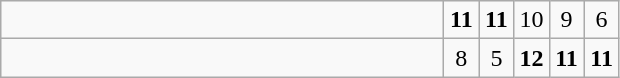<table class="wikitable">
<tr>
<td style="width:18em"></td>
<td align=center style="width:1em"><strong>11</strong></td>
<td align=center style="width:1em"><strong>11</strong></td>
<td align=center style="width:1em">10</td>
<td align=center style="width:1em">9</td>
<td align=center style="width:1em">6</td>
</tr>
<tr>
<td style="width:18em"><strong></strong></td>
<td align=center style="width:1em">8</td>
<td align=center style="width:1em">5</td>
<td align=center style="width:1em"><strong>12</strong></td>
<td align=center style="width:1em"><strong>11</strong></td>
<td align=center style="width:1em"><strong>11</strong></td>
</tr>
</table>
